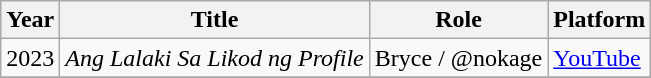<table class="wikitable">
<tr>
<th>Year</th>
<th>Title</th>
<th>Role</th>
<th>Platform</th>
</tr>
<tr>
<td>2023</td>
<td><em>Ang Lalaki Sa Likod ng Profile</em></td>
<td>Bryce / @nokage</td>
<td><a href='#'>YouTube</a></td>
</tr>
<tr>
</tr>
</table>
